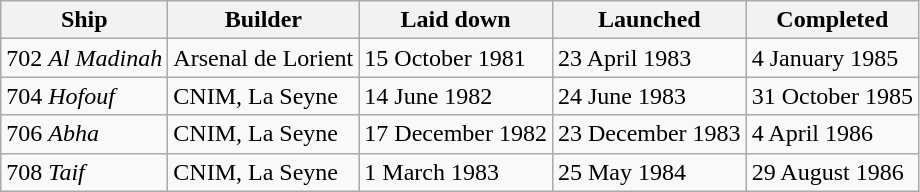<table class="wikitable">
<tr>
<th>Ship</th>
<th>Builder</th>
<th>Laid down</th>
<th>Launched</th>
<th>Completed</th>
</tr>
<tr>
<td>702 <em>Al Madinah</em></td>
<td>Arsenal de Lorient</td>
<td>15 October 1981</td>
<td>23 April 1983</td>
<td>4 January 1985</td>
</tr>
<tr>
<td>704 <em>Hofouf</em></td>
<td>CNIM, La Seyne</td>
<td>14 June 1982</td>
<td>24 June 1983</td>
<td>31 October 1985</td>
</tr>
<tr>
<td>706 <em>Abha</em></td>
<td>CNIM, La Seyne</td>
<td>17 December 1982</td>
<td>23 December 1983</td>
<td>4 April 1986</td>
</tr>
<tr>
<td>708 <em>Taif</em></td>
<td>CNIM, La Seyne</td>
<td>1 March 1983</td>
<td>25 May 1984</td>
<td>29 August 1986</td>
</tr>
</table>
